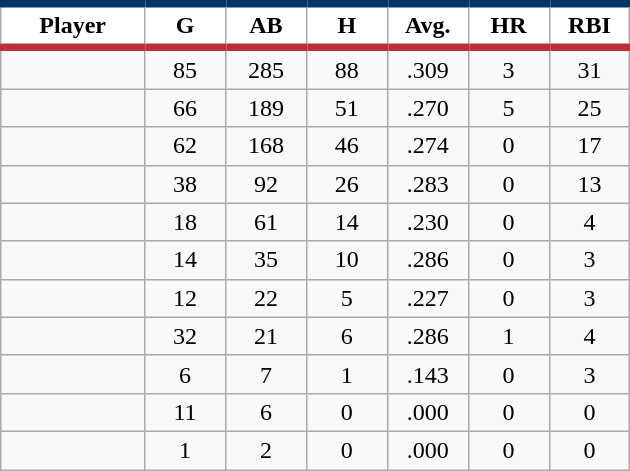<table class="wikitable sortable">
<tr>
<th style="background:#FFFFFF; border-top:#023465 5px solid; border-bottom:#ba313c 5px solid;" width="16%">Player</th>
<th style="background:#FFFFFF; border-top:#023465 5px solid; border-bottom:#ba313c 5px solid;" width="9%">G</th>
<th style="background:#FFFFFF; border-top:#023465 5px solid; border-bottom:#ba313c 5px solid;" width="9%">AB</th>
<th style="background:#FFFFFF; border-top:#023465 5px solid; border-bottom:#ba313c 5px solid;" width="9%">H</th>
<th style="background:#FFFFFF; border-top:#023465 5px solid; border-bottom:#ba313c 5px solid;" width="9%">Avg.</th>
<th style="background:#FFFFFF; border-top:#023465 5px solid; border-bottom:#ba313c 5px solid;" width="9%">HR</th>
<th style="background:#FFFFFF; border-top:#023465 5px solid; border-bottom:#ba313c 5px solid;" width="9%">RBI</th>
</tr>
<tr align="center">
<td></td>
<td>85</td>
<td>285</td>
<td>88</td>
<td>.309</td>
<td>3</td>
<td>31</td>
</tr>
<tr align="center">
<td></td>
<td>66</td>
<td>189</td>
<td>51</td>
<td>.270</td>
<td>5</td>
<td>25</td>
</tr>
<tr align="center">
<td></td>
<td>62</td>
<td>168</td>
<td>46</td>
<td>.274</td>
<td>0</td>
<td>17</td>
</tr>
<tr align="center">
<td></td>
<td>38</td>
<td>92</td>
<td>26</td>
<td>.283</td>
<td>0</td>
<td>13</td>
</tr>
<tr align="center">
<td></td>
<td>18</td>
<td>61</td>
<td>14</td>
<td>.230</td>
<td>0</td>
<td>4</td>
</tr>
<tr align="center">
<td></td>
<td>14</td>
<td>35</td>
<td>10</td>
<td>.286</td>
<td>0</td>
<td>3</td>
</tr>
<tr align="center">
<td></td>
<td>12</td>
<td>22</td>
<td>5</td>
<td>.227</td>
<td>0</td>
<td>3</td>
</tr>
<tr align="center">
<td></td>
<td>32</td>
<td>21</td>
<td>6</td>
<td>.286</td>
<td>1</td>
<td>4</td>
</tr>
<tr align="center">
<td></td>
<td>6</td>
<td>7</td>
<td>1</td>
<td>.143</td>
<td>0</td>
<td>3</td>
</tr>
<tr align="center">
<td></td>
<td>11</td>
<td>6</td>
<td>0</td>
<td>.000</td>
<td>0</td>
<td>0</td>
</tr>
<tr align="center">
<td></td>
<td>1</td>
<td>2</td>
<td>0</td>
<td>.000</td>
<td>0</td>
<td>0</td>
</tr>
</table>
